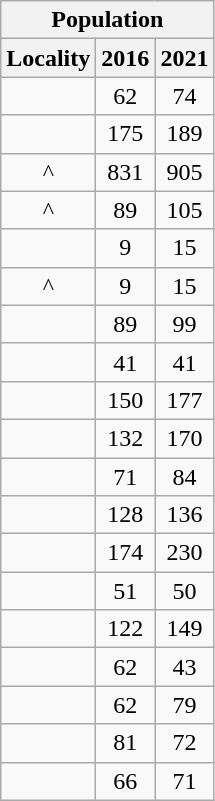<table class="wikitable" style="text-align:center;">
<tr>
<th colspan="3" style="text-align:center;  font-weight:bold">Population</th>
</tr>
<tr>
<th style="text-align:center; background:  font-weight:bold">Locality</th>
<th style="text-align:center; background:  font-weight:bold"><strong>2016</strong></th>
<th style="text-align:center; background:  font-weight:bold"><strong>2021</strong></th>
</tr>
<tr>
<td></td>
<td>62</td>
<td>74</td>
</tr>
<tr>
<td></td>
<td>175</td>
<td>189</td>
</tr>
<tr>
<td>^</td>
<td>831</td>
<td>905</td>
</tr>
<tr>
<td>^</td>
<td>89</td>
<td>105</td>
</tr>
<tr>
<td></td>
<td>9</td>
<td>15</td>
</tr>
<tr>
<td>^</td>
<td>9</td>
<td>15</td>
</tr>
<tr>
<td></td>
<td>89</td>
<td>99</td>
</tr>
<tr>
<td></td>
<td>41</td>
<td>41</td>
</tr>
<tr>
<td></td>
<td>150</td>
<td>177</td>
</tr>
<tr>
<td></td>
<td>132</td>
<td>170</td>
</tr>
<tr>
<td></td>
<td>71</td>
<td>84</td>
</tr>
<tr>
<td></td>
<td>128</td>
<td>136</td>
</tr>
<tr>
<td></td>
<td>174</td>
<td>230</td>
</tr>
<tr>
<td></td>
<td>51</td>
<td>50</td>
</tr>
<tr>
<td></td>
<td>122</td>
<td>149</td>
</tr>
<tr>
<td></td>
<td>62</td>
<td>43</td>
</tr>
<tr>
<td></td>
<td>62</td>
<td>79</td>
</tr>
<tr>
<td></td>
<td>81</td>
<td>72</td>
</tr>
<tr>
<td></td>
<td>66</td>
<td>71</td>
</tr>
</table>
